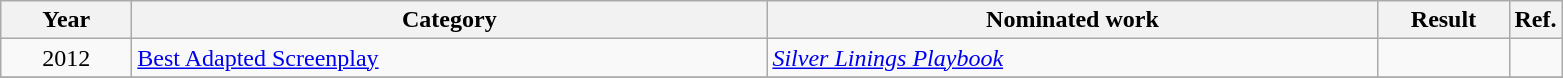<table class=wikitable>
<tr>
<th scope="col" style="width:5em;">Year</th>
<th scope="col" style="width:26em;">Category</th>
<th scope="col" style="width:25em;">Nominated work</th>
<th scope="col" style="width:5em;">Result</th>
<th>Ref.</th>
</tr>
<tr>
<td style="text-align:center;">2012</td>
<td><a href='#'>Best Adapted Screenplay</a></td>
<td><em><a href='#'>Silver Linings Playbook</a></em></td>
<td></td>
<td></td>
</tr>
<tr>
</tr>
</table>
